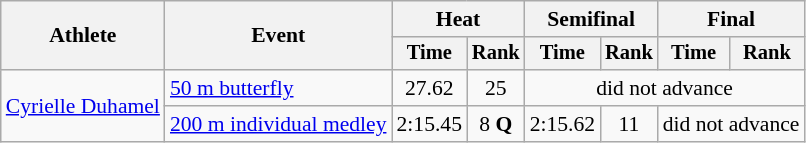<table class=wikitable style="font-size:90%">
<tr>
<th rowspan=2>Athlete</th>
<th rowspan=2>Event</th>
<th colspan=2>Heat</th>
<th colspan=2>Semifinal</th>
<th colspan=2>Final</th>
</tr>
<tr style="font-size:95%">
<th>Time</th>
<th>Rank</th>
<th>Time</th>
<th>Rank</th>
<th>Time</th>
<th>Rank</th>
</tr>
<tr align=center>
<td align=left rowspan="2"><a href='#'>Cyrielle Duhamel</a></td>
<td align=left><a href='#'>50 m butterfly</a></td>
<td>27.62</td>
<td>25</td>
<td colspan="4">did not advance</td>
</tr>
<tr align=center>
<td align=left><a href='#'>200 m individual medley</a></td>
<td>2:15.45</td>
<td>8 <strong>Q</strong></td>
<td>2:15.62</td>
<td>11</td>
<td colspan="2">did not advance</td>
</tr>
</table>
